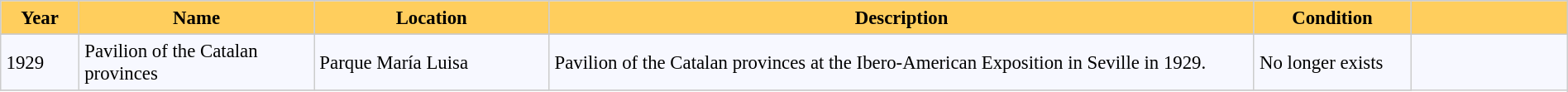<table bgcolor="#f7f8ff" cellpadding="4" cellspacing="0" border="1" style="font-size: 95%; border: #cccccc solid 1px; border-collapse: collapse;">
<tr>
<th width="5%" style="background:#ffce5d;">Year</th>
<th width="15%" style="background:#ffce5d;">Name</th>
<th width="15%" style="background:#ffce5d;">Location</th>
<th width="45%" style="background:#ffce5d;">Description</th>
<th width="10%" style="background:#ffce5d;">Condition</th>
<th width="10%" style="background:#ffce5d;"></th>
</tr>
<tr ---->
</tr>
<tr>
<td>1929</td>
<td>Pavilion of the Catalan provinces</td>
<td>Parque María Luisa</td>
<td>Pavilion of the Catalan provinces at the Ibero-American Exposition in  Seville in 1929.</td>
<td>No longer exists</td>
</tr>
<tr>
</tr>
</table>
